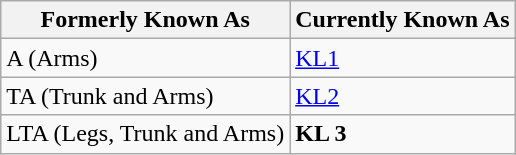<table class="wikitable">
<tr>
<th>Formerly Known As</th>
<th>Currently Known As</th>
</tr>
<tr>
<td>A (Arms)</td>
<td><a href='#'>KL1</a></td>
</tr>
<tr>
<td>TA (Trunk and Arms)</td>
<td><a href='#'>KL2</a></td>
</tr>
<tr>
<td>LTA (Legs, Trunk and Arms)</td>
<td><strong>KL 3</strong></td>
</tr>
</table>
